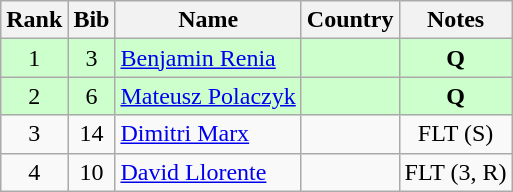<table class="wikitable" style="text-align:center;">
<tr>
<th>Rank</th>
<th>Bib</th>
<th>Name</th>
<th>Country</th>
<th>Notes</th>
</tr>
<tr bgcolor=ccffcc>
<td>1</td>
<td>3</td>
<td align=left><a href='#'>Benjamin Renia</a></td>
<td align=left></td>
<td><strong>Q</strong></td>
</tr>
<tr bgcolor=ccffcc>
<td>2</td>
<td>6</td>
<td align=left><a href='#'>Mateusz Polaczyk</a></td>
<td align=left></td>
<td><strong>Q</strong></td>
</tr>
<tr>
<td>3</td>
<td>14</td>
<td align=left><a href='#'>Dimitri Marx</a></td>
<td align=left></td>
<td>FLT (S)</td>
</tr>
<tr>
<td>4</td>
<td>10</td>
<td align=left><a href='#'>David Llorente</a></td>
<td align=left></td>
<td>FLT (3, R)</td>
</tr>
</table>
